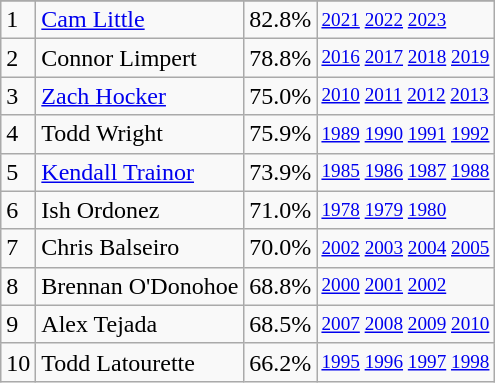<table class="wikitable">
<tr>
</tr>
<tr>
<td>1</td>
<td><a href='#'>Cam Little</a></td>
<td><abbr>82.8%</abbr></td>
<td style="font-size:80%;"><a href='#'>2021</a> <a href='#'>2022</a> <a href='#'>2023</a></td>
</tr>
<tr>
<td>2</td>
<td>Connor Limpert</td>
<td><abbr>78.8%</abbr></td>
<td style="font-size:80%;"><a href='#'>2016</a> <a href='#'>2017</a> <a href='#'>2018</a> <a href='#'>2019</a></td>
</tr>
<tr>
<td>3</td>
<td><a href='#'>Zach Hocker</a></td>
<td><abbr>75.0%</abbr></td>
<td style="font-size:80%;"><a href='#'>2010</a> <a href='#'>2011</a> <a href='#'>2012</a> <a href='#'>2013</a></td>
</tr>
<tr>
<td>4</td>
<td>Todd Wright</td>
<td><abbr>75.9%</abbr></td>
<td style="font-size:80%;"><a href='#'>1989</a> <a href='#'>1990</a> <a href='#'>1991</a> <a href='#'>1992</a></td>
</tr>
<tr>
<td>5</td>
<td><a href='#'>Kendall Trainor</a></td>
<td><abbr>73.9%</abbr></td>
<td style="font-size:80%;"><a href='#'>1985</a> <a href='#'>1986</a> <a href='#'>1987</a> <a href='#'>1988</a></td>
</tr>
<tr>
<td>6</td>
<td>Ish Ordonez</td>
<td><abbr>71.0%</abbr></td>
<td style="font-size:80%;"><a href='#'>1978</a> <a href='#'>1979</a> <a href='#'>1980</a></td>
</tr>
<tr>
<td>7</td>
<td>Chris Balseiro</td>
<td><abbr>70.0%</abbr></td>
<td style="font-size:80%;"><a href='#'>2002</a> <a href='#'>2003</a> <a href='#'>2004</a> <a href='#'>2005</a></td>
</tr>
<tr>
<td>8</td>
<td>Brennan O'Donohoe</td>
<td><abbr>68.8%</abbr></td>
<td style="font-size:80%;"><a href='#'>2000</a> <a href='#'>2001</a> <a href='#'>2002</a></td>
</tr>
<tr>
<td>9</td>
<td>Alex Tejada</td>
<td><abbr>68.5%</abbr></td>
<td style="font-size:80%;"><a href='#'>2007</a> <a href='#'>2008</a> <a href='#'>2009</a> <a href='#'>2010</a></td>
</tr>
<tr>
<td>10</td>
<td>Todd Latourette</td>
<td><abbr>66.2%</abbr></td>
<td style="font-size:80%;"><a href='#'>1995</a> <a href='#'>1996</a> <a href='#'>1997</a> <a href='#'>1998</a><br></td>
</tr>
</table>
